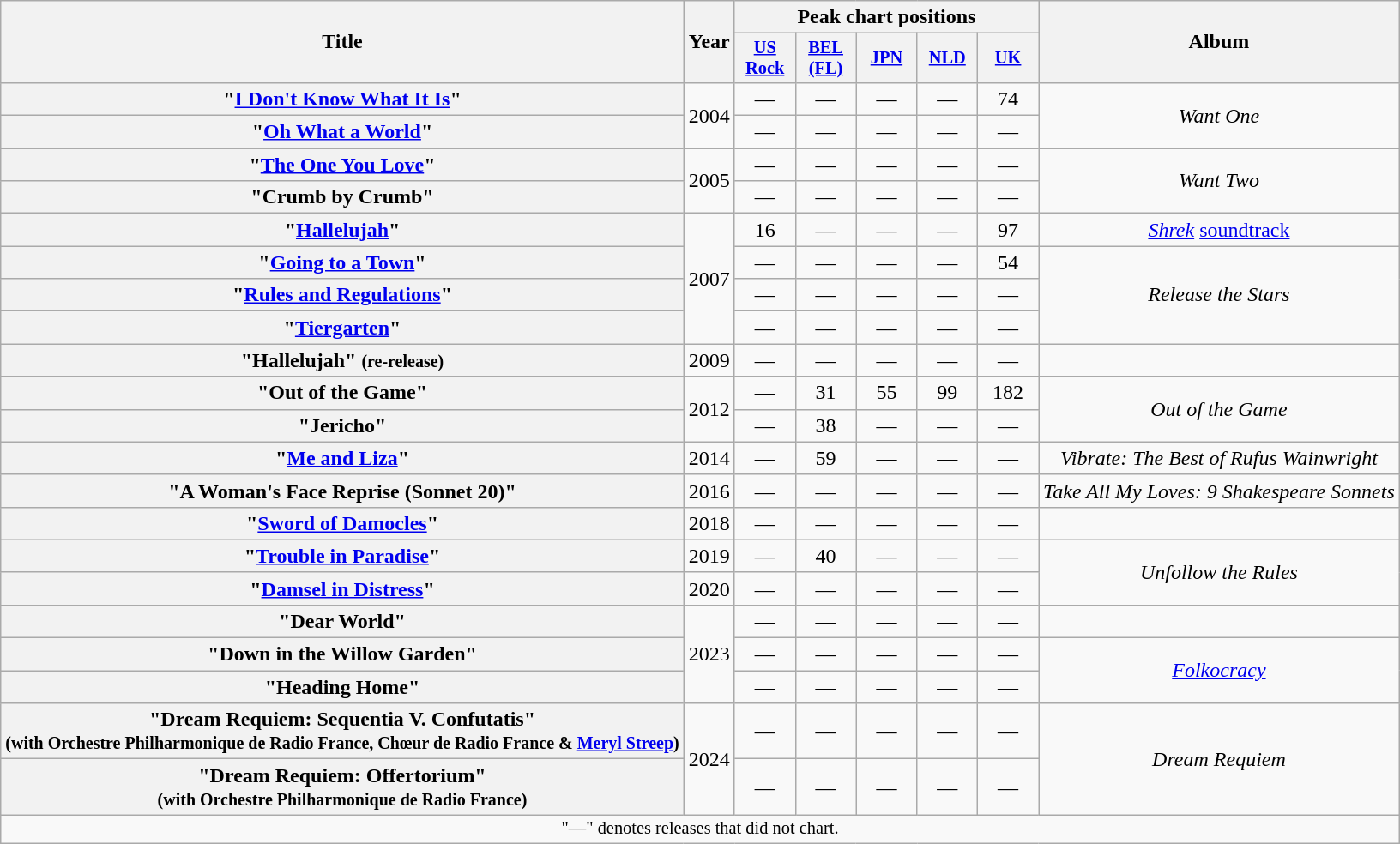<table class="wikitable plainrowheaders" style="text-align:center;">
<tr>
<th scope="col" rowspan="2">Title</th>
<th scope="col" rowspan="2">Year</th>
<th scope="col" colspan="5">Peak chart positions</th>
<th scope="col" rowspan="2">Album</th>
</tr>
<tr>
<th scope="col" style="width:3em;font-size:85%;"><a href='#'>US<br>Rock</a><br></th>
<th scope="col" style="width:3em;font-size:85%;"><a href='#'>BEL<br>(FL)</a><br></th>
<th scope="col" style="width:3em;font-size:85%;"><a href='#'>JPN</a><br></th>
<th scope="col" style="width:3em;font-size:85%;"><a href='#'>NLD</a><br></th>
<th scope="col" style="width:3em;font-size:85%;"><a href='#'>UK</a><br></th>
</tr>
<tr>
<th scope="row">"<a href='#'>I Don't Know What It Is</a>"</th>
<td rowspan="2">2004</td>
<td>—</td>
<td>—</td>
<td>—</td>
<td>—</td>
<td>74</td>
<td rowspan="2"><em>Want One</em></td>
</tr>
<tr>
<th scope="row">"<a href='#'>Oh What a World</a>"</th>
<td>—</td>
<td>—</td>
<td>—</td>
<td>—</td>
<td>—</td>
</tr>
<tr>
<th scope="row">"<a href='#'>The One You Love</a>"</th>
<td rowspan="2">2005</td>
<td>—</td>
<td>—</td>
<td>—</td>
<td>—</td>
<td>—</td>
<td rowspan="2"><em>Want Two</em></td>
</tr>
<tr>
<th scope="row">"Crumb by Crumb"</th>
<td>—</td>
<td>—</td>
<td>—</td>
<td>—</td>
<td>—</td>
</tr>
<tr>
<th scope="row">"<a href='#'>Hallelujah</a>"</th>
<td rowspan="4">2007</td>
<td>16</td>
<td>—</td>
<td>—</td>
<td>—</td>
<td>97</td>
<td><em><a href='#'>Shrek</a></em> <a href='#'>soundtrack</a></td>
</tr>
<tr>
<th scope="row">"<a href='#'>Going to a Town</a>"</th>
<td>—</td>
<td>—</td>
<td>—</td>
<td>—</td>
<td>54</td>
<td rowspan="3"><em>Release the Stars</em></td>
</tr>
<tr>
<th scope="row">"<a href='#'>Rules and Regulations</a>"</th>
<td>—</td>
<td>—</td>
<td>—</td>
<td>—</td>
<td>—</td>
</tr>
<tr>
<th scope="row">"<a href='#'>Tiergarten</a>"</th>
<td>—</td>
<td>—</td>
<td>—</td>
<td>—</td>
<td>—</td>
</tr>
<tr>
<th scope="row">"Hallelujah" <small>(re-release)</small></th>
<td>2009</td>
<td>—</td>
<td>—</td>
<td>—</td>
<td>—</td>
<td>—</td>
<td></td>
</tr>
<tr>
<th scope="row">"Out of the Game"</th>
<td rowspan="2">2012</td>
<td>—</td>
<td>31</td>
<td>55</td>
<td>99</td>
<td>182</td>
<td rowspan="2"><em>Out of the Game</em></td>
</tr>
<tr>
<th scope="row">"Jericho"</th>
<td>—</td>
<td>38</td>
<td>—</td>
<td>—</td>
<td>—</td>
</tr>
<tr>
<th scope="row">"<a href='#'>Me and Liza</a>"</th>
<td>2014</td>
<td>—</td>
<td>59</td>
<td>—</td>
<td>—</td>
<td>—</td>
<td><em>Vibrate: The Best of Rufus Wainwright</em></td>
</tr>
<tr>
<th scope="row">"A Woman's Face Reprise (Sonnet 20)"</th>
<td>2016</td>
<td>—</td>
<td>—</td>
<td>—</td>
<td>—</td>
<td>—</td>
<td><em>Take All My Loves: 9 Shakespeare Sonnets</em></td>
</tr>
<tr>
<th scope="row">"<a href='#'>Sword of Damocles</a>"</th>
<td>2018</td>
<td>—</td>
<td>—</td>
<td>—</td>
<td>—</td>
<td>—</td>
<td></td>
</tr>
<tr>
<th scope="row">"<a href='#'>Trouble in Paradise</a>"</th>
<td>2019</td>
<td>—</td>
<td>40</td>
<td>—</td>
<td>—</td>
<td>—</td>
<td rowspan="2"><em>Unfollow the Rules</em></td>
</tr>
<tr>
<th scope="row">"<a href='#'>Damsel in Distress</a>"</th>
<td>2020</td>
<td>—</td>
<td>—</td>
<td>—</td>
<td>—</td>
<td>—</td>
</tr>
<tr>
<th scope="row">"Dear World"</th>
<td rowspan="3">2023</td>
<td>—</td>
<td>—</td>
<td>—</td>
<td>—</td>
<td>—</td>
<td></td>
</tr>
<tr>
<th scope="row">"Down in the Willow Garden" <br></th>
<td>—</td>
<td>—</td>
<td>—</td>
<td>—</td>
<td>—</td>
<td rowspan="2"><em><a href='#'>Folkocracy</a></em></td>
</tr>
<tr>
<th scope="row">"Heading Home"<br> </th>
<td>—</td>
<td>—</td>
<td>—</td>
<td>—</td>
<td>—</td>
</tr>
<tr>
<th scope="row">"Dream Requiem: Sequentia V. Confutatis"<br><small>(with Orchestre Philharmonique de Radio France, Chœur de Radio France & <a href='#'>Meryl Streep</a>)<br></small></th>
<td rowspan="2">2024</td>
<td>—</td>
<td>—</td>
<td>—</td>
<td>—</td>
<td>—</td>
<td rowspan="2"><em>Dream Requiem</em></td>
</tr>
<tr>
<th scope="row">"Dream Requiem: Offertorium"<br><small>(with Orchestre Philharmonique de Radio France)<br></small></th>
<td>—</td>
<td>—</td>
<td>—</td>
<td>—</td>
<td>—</td>
</tr>
<tr>
<td colspan="8" style="font-size: 85%">"—" denotes releases that did not chart.</td>
</tr>
</table>
